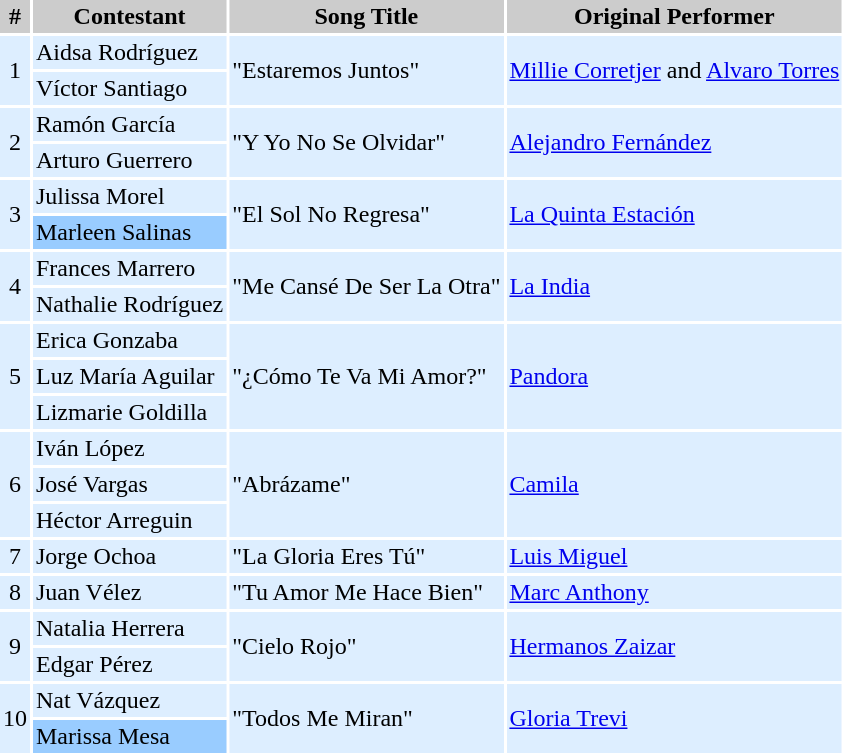<table cellpadding=2 cellspacing=2>
<tr bgcolor=#cccccc>
<th>#</th>
<th>Contestant</th>
<th>Song Title</th>
<th>Original Performer</th>
</tr>
<tr bgcolor=#DDEEFF>
<td rowspan="2" align=center>1</td>
<td>Aidsa Rodríguez</td>
<td rowspan="2">"Estaremos Juntos"</td>
<td rowspan="2"><a href='#'>Millie Corretjer</a> and <a href='#'>Alvaro Torres</a></td>
</tr>
<tr bgcolor=#DDEEFF>
<td>Víctor Santiago</td>
</tr>
<tr bgcolor=#DDEEFF>
<td rowspan="2" align=center>2</td>
<td>Ramón García</td>
<td rowspan="2">"Y Yo No Se Olvidar"</td>
<td rowspan="2"><a href='#'>Alejandro Fernández</a></td>
</tr>
<tr bgcolor=#DDEEFF>
<td>Arturo Guerrero</td>
</tr>
<tr bgcolor=#DDEEFF>
<td rowspan="2" align=center>3</td>
<td>Julissa Morel</td>
<td rowspan="2">"El Sol No Regresa"</td>
<td rowspan="2"><a href='#'>La Quinta Estación</a></td>
</tr>
<tr bgcolor=#99CCFF>
<td>Marleen Salinas</td>
</tr>
<tr bgcolor=#DDEEFF>
<td rowspan="2" align=center>4</td>
<td>Frances Marrero</td>
<td rowspan="2">"Me Cansé De Ser La Otra"</td>
<td rowspan="2"><a href='#'>La India</a></td>
</tr>
<tr bgcolor=#DDEEFF>
<td>Nathalie Rodríguez</td>
</tr>
<tr bgcolor=#DDEEFF>
<td rowspan="3" align=center>5</td>
<td>Erica Gonzaba</td>
<td rowspan="3">"¿Cómo Te Va Mi Amor?"</td>
<td rowspan="3"><a href='#'>Pandora</a></td>
</tr>
<tr bgcolor=#DDEEFF>
<td>Luz María Aguilar</td>
</tr>
<tr bgcolor=#DDEEFF>
<td>Lizmarie Goldilla</td>
</tr>
<tr bgcolor=#DDEEFF>
<td rowspan="3" align=center>6</td>
<td>Iván López</td>
<td rowspan="3">"Abrázame"</td>
<td rowspan="3"><a href='#'>Camila</a></td>
</tr>
<tr bgcolor=#DDEEFF>
<td>José Vargas</td>
</tr>
<tr bgcolor=#DDEEFF>
<td>Héctor Arreguin</td>
</tr>
<tr bgcolor=#DDEEFF>
<td align=center>7</td>
<td>Jorge Ochoa</td>
<td>"La Gloria Eres Tú"</td>
<td><a href='#'>Luis Miguel</a></td>
</tr>
<tr bgcolor=#DDEEFF>
<td align=center>8</td>
<td>Juan Vélez</td>
<td>"Tu Amor Me Hace Bien"</td>
<td><a href='#'>Marc Anthony</a></td>
</tr>
<tr bgcolor=#DDEEFF>
<td rowspan="2" align=center>9</td>
<td>Natalia Herrera</td>
<td rowspan="2">"Cielo Rojo"</td>
<td rowspan="2"><a href='#'>Hermanos Zaizar</a></td>
</tr>
<tr bgcolor=#DDEEFF>
<td>Edgar Pérez</td>
</tr>
<tr bgcolor=#DDEEFF>
<td rowspan="2" align=center>10</td>
<td>Nat Vázquez</td>
<td rowspan="2">"Todos Me Miran"</td>
<td rowspan="2"><a href='#'>Gloria Trevi</a></td>
</tr>
<tr bgcolor=#99CCFF>
<td>Marissa Mesa</td>
</tr>
</table>
